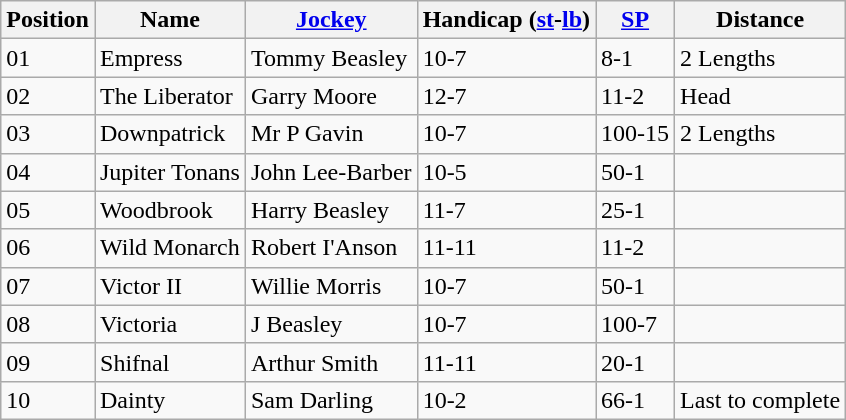<table class="wikitable sortable">
<tr>
<th data-sort-type="number">Position</th>
<th>Name</th>
<th><a href='#'>Jockey</a></th>
<th>Handicap (<a href='#'>st</a>-<a href='#'>lb</a>)</th>
<th><a href='#'>SP</a></th>
<th>Distance</th>
</tr>
<tr>
<td>01</td>
<td>Empress</td>
<td>Tommy Beasley</td>
<td>10-7</td>
<td>8-1</td>
<td>2 Lengths</td>
</tr>
<tr>
<td>02</td>
<td>The Liberator</td>
<td>Garry Moore</td>
<td>12-7</td>
<td>11-2</td>
<td>Head</td>
</tr>
<tr>
<td>03</td>
<td>Downpatrick</td>
<td>Mr P Gavin</td>
<td>10-7</td>
<td>100-15</td>
<td>2 Lengths</td>
</tr>
<tr>
<td>04</td>
<td>Jupiter Tonans</td>
<td>John Lee-Barber</td>
<td>10-5</td>
<td>50-1</td>
<td></td>
</tr>
<tr>
<td>05</td>
<td>Woodbrook</td>
<td>Harry Beasley</td>
<td>11-7</td>
<td>25-1</td>
<td></td>
</tr>
<tr>
<td>06</td>
<td>Wild Monarch</td>
<td>Robert I'Anson</td>
<td>11-11</td>
<td>11-2</td>
<td></td>
</tr>
<tr>
<td>07</td>
<td>Victor II</td>
<td>Willie Morris</td>
<td>10-7</td>
<td>50-1</td>
<td></td>
</tr>
<tr>
<td>08</td>
<td>Victoria</td>
<td>J Beasley</td>
<td>10-7</td>
<td>100-7</td>
<td></td>
</tr>
<tr>
<td>09</td>
<td>Shifnal</td>
<td>Arthur Smith</td>
<td>11-11</td>
<td>20-1</td>
<td></td>
</tr>
<tr>
<td>10</td>
<td>Dainty</td>
<td>Sam Darling</td>
<td>10-2</td>
<td>66-1</td>
<td>Last to complete</td>
</tr>
</table>
